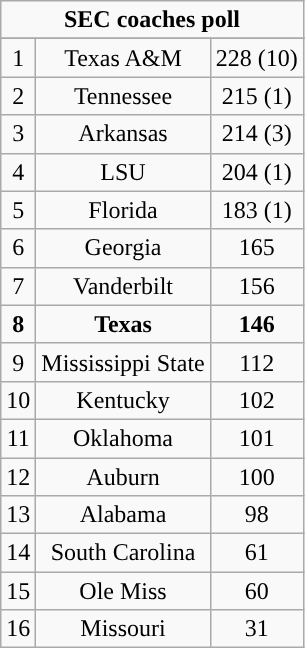<table class="wikitable" style="display: inline-table;">
<tr>
<td align="center" Colspan="3"><strong>SEC coaches poll</strong></td>
</tr>
<tr align="center">
</tr>
<tr align="center">
<td>1</td>
<td>Texas A&M</td>
<td>228 (10)</td>
</tr>
<tr align="center">
<td>2</td>
<td>Tennessee</td>
<td>215 (1)</td>
</tr>
<tr align="center">
<td>3</td>
<td>Arkansas</td>
<td>214 (3)</td>
</tr>
<tr align="center">
<td>4</td>
<td>LSU</td>
<td>204 (1)</td>
</tr>
<tr align="center">
<td>5</td>
<td>Florida</td>
<td>183 (1)</td>
</tr>
<tr align="center">
<td>6</td>
<td>Georgia</td>
<td>165</td>
</tr>
<tr align="center">
<td>7</td>
<td>Vanderbilt</td>
<td>156</td>
</tr>
<tr align="center">
<td><strong>8</strong></td>
<td><strong>Texas</strong></td>
<td><strong>146</strong></td>
</tr>
<tr align="center">
<td>9</td>
<td>Mississippi State</td>
<td>112</td>
</tr>
<tr align="center">
<td>10</td>
<td>Kentucky</td>
<td>102</td>
</tr>
<tr align="center">
<td>11</td>
<td>Oklahoma</td>
<td>101</td>
</tr>
<tr align="center">
<td>12</td>
<td>Auburn</td>
<td>100</td>
</tr>
<tr align="center">
<td>13</td>
<td>Alabama</td>
<td>98</td>
</tr>
<tr align="center">
<td>14</td>
<td>South Carolina</td>
<td>61</td>
</tr>
<tr align="center">
<td>15</td>
<td>Ole Miss</td>
<td>60</td>
</tr>
<tr align="center">
<td>16</td>
<td>Missouri</td>
<td>31</td>
</tr>
</table>
